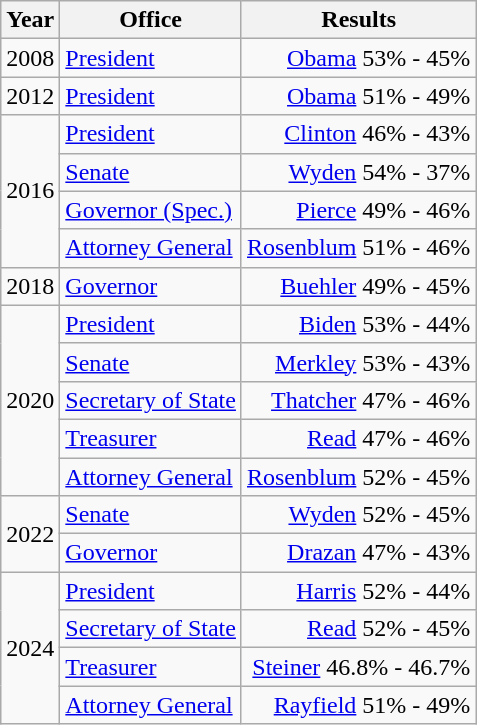<table class=wikitable>
<tr>
<th>Year</th>
<th>Office</th>
<th>Results</th>
</tr>
<tr>
<td>2008</td>
<td><a href='#'>President</a></td>
<td align="right" ><a href='#'>Obama</a> 53% - 45%</td>
</tr>
<tr>
<td>2012</td>
<td><a href='#'>President</a></td>
<td align="right" ><a href='#'>Obama</a> 51% - 49%</td>
</tr>
<tr>
<td rowspan=4>2016</td>
<td><a href='#'>President</a></td>
<td align="right" ><a href='#'>Clinton</a> 46% - 43%</td>
</tr>
<tr>
<td><a href='#'>Senate</a></td>
<td align="right" ><a href='#'>Wyden</a> 54% - 37%</td>
</tr>
<tr>
<td><a href='#'>Governor (Spec.)</a></td>
<td align="right" ><a href='#'>Pierce</a> 49% - 46%</td>
</tr>
<tr>
<td><a href='#'>Attorney General</a></td>
<td align="right" ><a href='#'>Rosenblum</a> 51% - 46%</td>
</tr>
<tr>
<td>2018</td>
<td><a href='#'>Governor</a></td>
<td align="right" ><a href='#'>Buehler</a> 49% - 45%</td>
</tr>
<tr>
<td rowspan=5>2020</td>
<td><a href='#'>President</a></td>
<td align="right" ><a href='#'>Biden</a> 53% - 44%</td>
</tr>
<tr>
<td><a href='#'>Senate</a></td>
<td align="right" ><a href='#'>Merkley</a> 53% - 43%</td>
</tr>
<tr>
<td><a href='#'>Secretary of State</a></td>
<td align="right" ><a href='#'>Thatcher</a> 47% - 46%</td>
</tr>
<tr>
<td><a href='#'>Treasurer</a></td>
<td align="right" ><a href='#'>Read</a> 47% - 46%</td>
</tr>
<tr>
<td><a href='#'>Attorney General</a></td>
<td align="right" ><a href='#'>Rosenblum</a> 52% - 45%</td>
</tr>
<tr>
<td rowspan=2>2022</td>
<td><a href='#'>Senate</a></td>
<td align="right" ><a href='#'>Wyden</a> 52% - 45%</td>
</tr>
<tr>
<td><a href='#'>Governor</a></td>
<td align="right" ><a href='#'>Drazan</a> 47% - 43%</td>
</tr>
<tr>
<td rowspan=4>2024</td>
<td><a href='#'>President</a></td>
<td align="right" ><a href='#'>Harris</a> 52% - 44%</td>
</tr>
<tr>
<td><a href='#'>Secretary of State</a></td>
<td align="right" ><a href='#'>Read</a> 52% - 45%</td>
</tr>
<tr>
<td><a href='#'>Treasurer</a></td>
<td align="right" ><a href='#'>Steiner</a> 46.8% - 46.7%</td>
</tr>
<tr>
<td><a href='#'>Attorney General</a></td>
<td align="right" ><a href='#'>Rayfield</a> 51% - 49%</td>
</tr>
</table>
